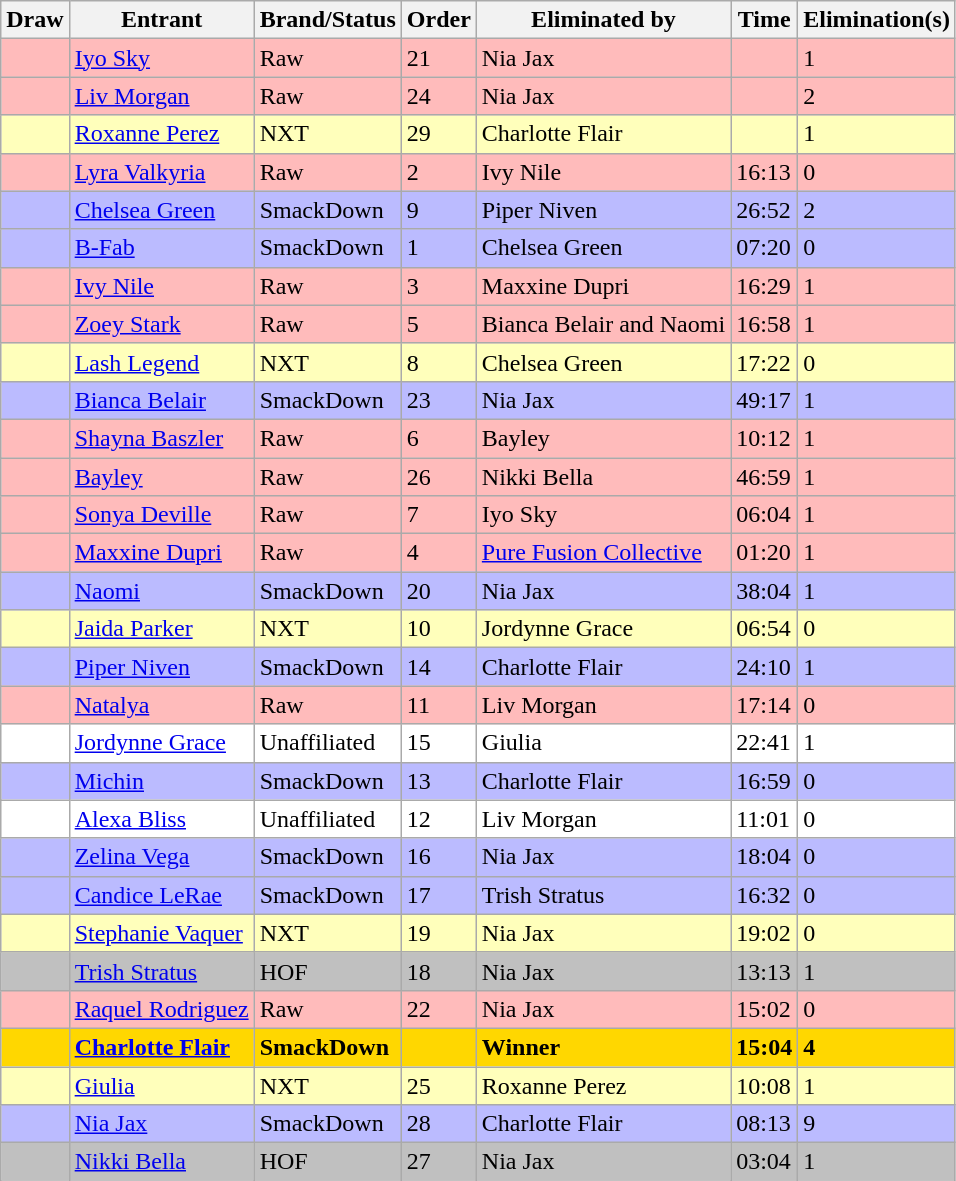<table class="wikitable sortable">
<tr>
<th>Draw</th>
<th>Entrant</th>
<th>Brand/Status</th>
<th>Order</th>
<th>Eliminated by</th>
<th>Time</th>
<th>Elimination(s)</th>
</tr>
<tr style="background: #FBB;">
<td></td>
<td><a href='#'>Iyo Sky</a></td>
<td>Raw</td>
<td>21</td>
<td>Nia Jax</td>
<td></td>
<td>1</td>
</tr>
<tr style="background: #FBB;">
<td></td>
<td><a href='#'>Liv Morgan</a></td>
<td>Raw</td>
<td>24</td>
<td>Nia Jax</td>
<td></td>
<td>2</td>
</tr>
<tr style="background: #FFB;">
<td></td>
<td><a href='#'>Roxanne Perez</a></td>
<td>NXT</td>
<td>29</td>
<td>Charlotte Flair</td>
<td></td>
<td>1</td>
</tr>
<tr style="background: #FBB;">
<td></td>
<td><a href='#'>Lyra Valkyria</a></td>
<td>Raw</td>
<td>2</td>
<td>Ivy Nile</td>
<td>16:13</td>
<td>0</td>
</tr>
<tr style="background: #BBF;">
<td></td>
<td><a href='#'>Chelsea Green</a></td>
<td>SmackDown</td>
<td>9</td>
<td>Piper Niven</td>
<td>26:52</td>
<td>2</td>
</tr>
<tr style="background: #BBF;">
<td></td>
<td><a href='#'>B-Fab</a></td>
<td>SmackDown</td>
<td>1</td>
<td>Chelsea Green</td>
<td>07:20</td>
<td>0</td>
</tr>
<tr style="background: #FBB;">
<td></td>
<td><a href='#'>Ivy Nile</a></td>
<td>Raw</td>
<td>3</td>
<td>Maxxine Dupri</td>
<td>16:29</td>
<td>1</td>
</tr>
<tr style="background: #FBB;">
<td></td>
<td><a href='#'>Zoey Stark</a></td>
<td>Raw</td>
<td>5</td>
<td>Bianca Belair and Naomi</td>
<td>16:58</td>
<td>1</td>
</tr>
<tr style="background: #FFB;">
<td></td>
<td><a href='#'>Lash Legend</a></td>
<td>NXT</td>
<td>8</td>
<td>Chelsea Green</td>
<td>17:22</td>
<td>0</td>
</tr>
<tr style="background: #BBF;">
<td></td>
<td><a href='#'>Bianca Belair</a></td>
<td>SmackDown</td>
<td>23</td>
<td>Nia Jax</td>
<td>49:17</td>
<td>1</td>
</tr>
<tr style="background: #FBB;">
<td></td>
<td><a href='#'>Shayna Baszler</a></td>
<td>Raw</td>
<td>6</td>
<td>Bayley</td>
<td>10:12</td>
<td>1</td>
</tr>
<tr style="background: #FBB;">
<td></td>
<td><a href='#'>Bayley</a></td>
<td>Raw</td>
<td>26</td>
<td>Nikki Bella</td>
<td>46:59</td>
<td>1</td>
</tr>
<tr style="background: #FBB;">
<td></td>
<td><a href='#'>Sonya Deville</a></td>
<td>Raw</td>
<td>7</td>
<td>Iyo Sky</td>
<td>06:04</td>
<td>1</td>
</tr>
<tr style="background: #FBB;">
<td></td>
<td><a href='#'>Maxxine Dupri</a></td>
<td>Raw</td>
<td>4</td>
<td><a href='#'>Pure Fusion Collective</a></td>
<td>01:20</td>
<td>1</td>
</tr>
<tr style="background: #BBF;">
<td></td>
<td><a href='#'>Naomi</a></td>
<td>SmackDown</td>
<td>20</td>
<td>Nia Jax</td>
<td>38:04</td>
<td>1</td>
</tr>
<tr style="background: #FFB;">
<td></td>
<td><a href='#'>Jaida Parker</a></td>
<td>NXT</td>
<td>10</td>
<td>Jordynne Grace</td>
<td>06:54</td>
<td>0</td>
</tr>
<tr style="background: #BBF;">
<td></td>
<td><a href='#'>Piper Niven</a></td>
<td>SmackDown</td>
<td>14</td>
<td>Charlotte Flair</td>
<td>24:10</td>
<td>1</td>
</tr>
<tr style="background: #FBB;">
<td></td>
<td><a href='#'>Natalya</a></td>
<td>Raw</td>
<td>11</td>
<td>Liv Morgan</td>
<td>17:14</td>
<td>0</td>
</tr>
<tr style="background: #FFF;">
<td></td>
<td><a href='#'>Jordynne Grace</a></td>
<td>Unaffiliated</td>
<td>15</td>
<td>Giulia</td>
<td>22:41</td>
<td>1</td>
</tr>
<tr style="background: #BBF;">
<td></td>
<td><a href='#'>Michin</a></td>
<td>SmackDown</td>
<td>13</td>
<td>Charlotte Flair</td>
<td>16:59</td>
<td>0</td>
</tr>
<tr style="background: #FFF;">
<td></td>
<td><a href='#'>Alexa Bliss</a></td>
<td>Unaffiliated</td>
<td>12</td>
<td>Liv Morgan</td>
<td>11:01</td>
<td>0</td>
</tr>
<tr style="background: #BBF;">
<td></td>
<td><a href='#'>Zelina Vega</a></td>
<td>SmackDown</td>
<td>16</td>
<td>Nia Jax</td>
<td>18:04</td>
<td>0</td>
</tr>
<tr style="background: #BBF;">
<td></td>
<td><a href='#'>Candice LeRae</a></td>
<td>SmackDown</td>
<td>17</td>
<td>Trish Stratus</td>
<td>16:32</td>
<td>0</td>
</tr>
<tr style="background: #FFB;">
<td></td>
<td><a href='#'>Stephanie Vaquer</a></td>
<td>NXT</td>
<td>19</td>
<td>Nia Jax</td>
<td>19:02</td>
<td>0</td>
</tr>
<tr style="background: silver;">
<td></td>
<td><a href='#'>Trish Stratus</a></td>
<td>HOF</td>
<td>18</td>
<td>Nia Jax</td>
<td>13:13</td>
<td>1</td>
</tr>
<tr style="background: #FBB;">
<td></td>
<td><a href='#'>Raquel Rodriguez</a></td>
<td>Raw</td>
<td>22</td>
<td>Nia Jax</td>
<td>15:02</td>
<td>0</td>
</tr>
<tr style="background: gold; font-weight:bold;">
<td><strong></strong></td>
<td><strong><a href='#'>Charlotte Flair</a></strong></td>
<td><strong>SmackDown</strong></td>
<td><strong></strong></td>
<td><strong>Winner</strong></td>
<td><strong>15:04</strong></td>
<td><strong>4</strong></td>
</tr>
<tr style="background: #FFB;">
<td></td>
<td><a href='#'>Giulia</a></td>
<td>NXT</td>
<td>25</td>
<td>Roxanne Perez</td>
<td>10:08</td>
<td>1</td>
</tr>
<tr style="background: #BBF;">
<td></td>
<td><a href='#'>Nia Jax</a></td>
<td>SmackDown</td>
<td>28</td>
<td>Charlotte Flair</td>
<td>08:13</td>
<td>9</td>
</tr>
<tr style="background: silver;">
<td></td>
<td><a href='#'>Nikki Bella</a></td>
<td>HOF</td>
<td>27</td>
<td>Nia Jax</td>
<td>03:04</td>
<td>1</td>
</tr>
</table>
